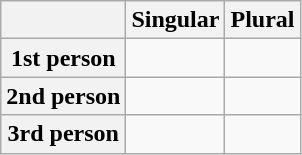<table cellpadding="5" style="text-align:center;" class="wikitable">
<tr>
<th></th>
<th>Singular</th>
<th>Plural</th>
</tr>
<tr>
<th>1st person</th>
<td></td>
<td></td>
</tr>
<tr>
<th>2nd person</th>
<td></td>
<td></td>
</tr>
<tr>
<th>3rd person</th>
<td></td>
<td></td>
</tr>
</table>
